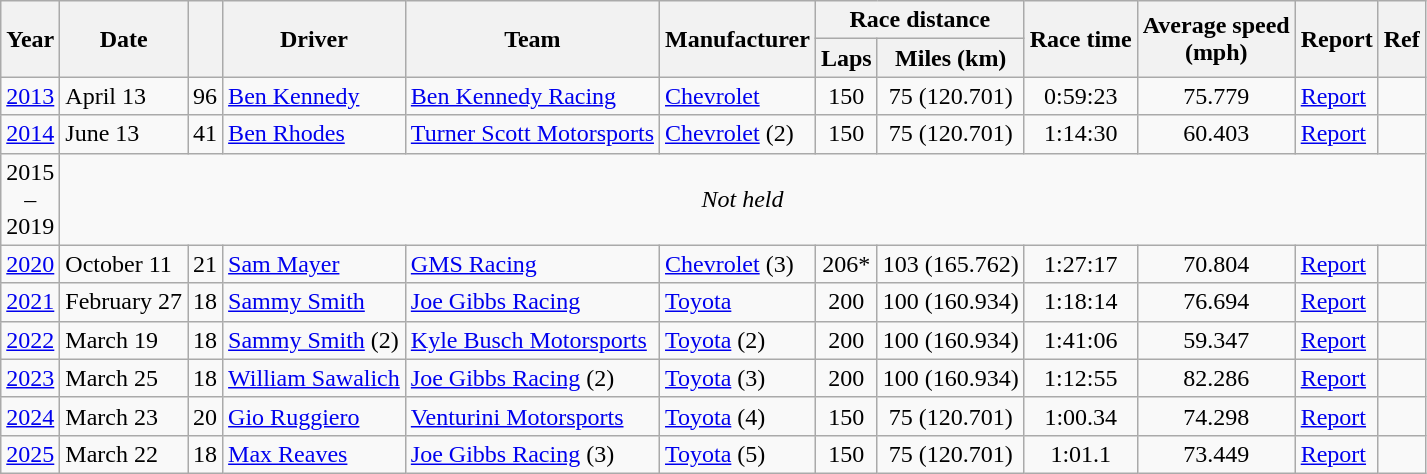<table class=wikitable>
<tr>
<th rowspan="2">Year</th>
<th rowspan="2">Date</th>
<th rowspan="2"></th>
<th rowspan="2">Driver</th>
<th rowspan="2">Team</th>
<th rowspan="2">Manufacturer</th>
<th colspan="2">Race distance</th>
<th rowspan="2">Race time</th>
<th rowspan="2">Average speed<br>(mph)</th>
<th rowspan="2">Report</th>
<th rowspan="2">Ref</th>
</tr>
<tr>
<th>Laps</th>
<th>Miles (km)</th>
</tr>
<tr>
<td><a href='#'>2013</a></td>
<td>April 13</td>
<td align="center">96</td>
<td><a href='#'>Ben Kennedy</a></td>
<td><a href='#'>Ben Kennedy Racing</a></td>
<td><a href='#'>Chevrolet</a></td>
<td align="center">150</td>
<td align="center">75 (120.701)</td>
<td align="center">0:59:23</td>
<td align="center">75.779</td>
<td><a href='#'>Report</a></td>
<td align="center"></td>
</tr>
<tr>
<td><a href='#'>2014</a></td>
<td>June 13</td>
<td align="center">41</td>
<td><a href='#'>Ben Rhodes</a></td>
<td><a href='#'>Turner Scott Motorsports</a></td>
<td><a href='#'>Chevrolet</a> (2)</td>
<td align="center">150</td>
<td align="center">75 (120.701)</td>
<td align="center">1:14:30</td>
<td align="center">60.403</td>
<td><a href='#'>Report</a></td>
<td align="center"></td>
</tr>
<tr>
<td align=center>2015<br>–<br>2019</td>
<td colspan="11" align="center"><em>Not held</em></td>
</tr>
<tr>
<td><a href='#'>2020</a></td>
<td>October 11</td>
<td align="center">21</td>
<td><a href='#'>Sam Mayer</a></td>
<td><a href='#'>GMS Racing</a></td>
<td><a href='#'>Chevrolet</a> (3)</td>
<td align="center">206*</td>
<td align="center">103 (165.762)</td>
<td align="center">1:27:17</td>
<td align="center">70.804</td>
<td><a href='#'>Report</a></td>
<td align="center"></td>
</tr>
<tr>
<td><a href='#'>2021</a></td>
<td>February 27</td>
<td align="center">18</td>
<td><a href='#'>Sammy Smith</a></td>
<td><a href='#'>Joe Gibbs Racing</a></td>
<td><a href='#'>Toyota</a></td>
<td align="center">200</td>
<td align="center">100 (160.934)</td>
<td align="center">1:18:14</td>
<td align="center">76.694</td>
<td><a href='#'>Report</a></td>
<td align="center"></td>
</tr>
<tr>
<td><a href='#'>2022</a></td>
<td>March 19</td>
<td align="center">18</td>
<td><a href='#'>Sammy Smith</a> (2)</td>
<td><a href='#'>Kyle Busch Motorsports</a></td>
<td><a href='#'>Toyota</a> (2)</td>
<td align="center">200</td>
<td align="center">100 (160.934)</td>
<td align="center">1:41:06</td>
<td align="center">59.347</td>
<td><a href='#'>Report</a></td>
<td align="center"></td>
</tr>
<tr>
<td><a href='#'>2023</a></td>
<td>March 25</td>
<td align="center">18</td>
<td><a href='#'>William Sawalich</a></td>
<td><a href='#'>Joe Gibbs Racing</a> (2)</td>
<td><a href='#'>Toyota</a> (3)</td>
<td align="center">200</td>
<td align="center">100 (160.934)</td>
<td align="center">1:12:55</td>
<td align="center">82.286</td>
<td><a href='#'>Report</a></td>
<td align="center"></td>
</tr>
<tr>
<td><a href='#'>2024</a></td>
<td>March 23</td>
<td align="center">20</td>
<td><a href='#'>Gio Ruggiero</a></td>
<td><a href='#'>Venturini Motorsports</a></td>
<td><a href='#'>Toyota</a> (4)</td>
<td align="center">150</td>
<td align="center">75 (120.701)</td>
<td align="center">1:00.34</td>
<td align="center">74.298</td>
<td><a href='#'>Report</a></td>
<td align="center"></td>
</tr>
<tr>
<td><a href='#'>2025</a></td>
<td>March 22</td>
<td align="center">18</td>
<td><a href='#'>Max Reaves</a></td>
<td><a href='#'>Joe Gibbs Racing</a> (3)</td>
<td><a href='#'>Toyota</a> (5)</td>
<td align="center">150</td>
<td align="center">75 (120.701)</td>
<td align="center">1:01.1</td>
<td align="center">73.449</td>
<td><a href='#'>Report</a></td>
<td align="center"></td>
</tr>
</table>
